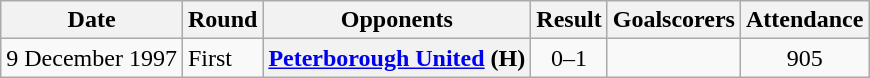<table class="wikitable plainrowheaders sortable">
<tr>
<th scope=col>Date</th>
<th scope=col>Round</th>
<th scope=col>Opponents</th>
<th scope=col>Result</th>
<th scope=col class=unsortable>Goalscorers</th>
<th scope=col>Attendance</th>
</tr>
<tr>
<td>9 December 1997</td>
<td>First</td>
<th scope=row><a href='#'>Peterborough United</a> (H)</th>
<td align=center>0–1</td>
<td></td>
<td align=center>905</td>
</tr>
</table>
